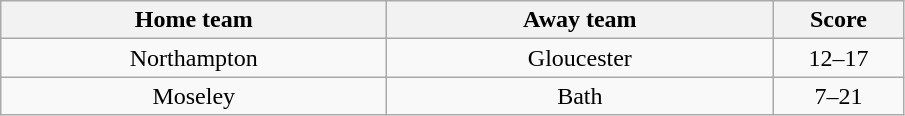<table class="wikitable" style="text-align: center">
<tr>
<th width=250>Home team</th>
<th width=250>Away team</th>
<th width=80>Score</th>
</tr>
<tr>
<td>Northampton</td>
<td>Gloucester</td>
<td>12–17</td>
</tr>
<tr>
<td>Moseley</td>
<td>Bath</td>
<td>7–21</td>
</tr>
</table>
